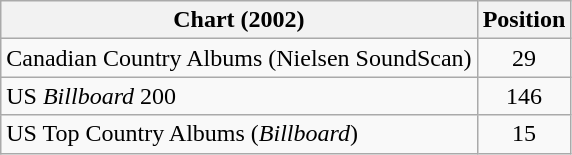<table class="wikitable sortable">
<tr>
<th>Chart (2002)</th>
<th>Position</th>
</tr>
<tr>
<td>Canadian Country Albums (Nielsen SoundScan)</td>
<td align="center">29</td>
</tr>
<tr>
<td>US <em>Billboard</em> 200</td>
<td align="center">146</td>
</tr>
<tr>
<td>US Top Country Albums (<em>Billboard</em>)</td>
<td align="center">15</td>
</tr>
</table>
